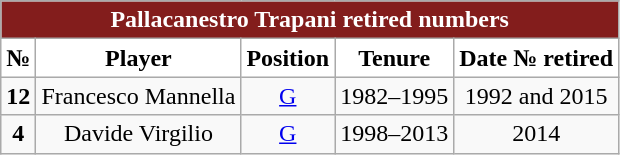<table class="wikitable sortable" style="text-align:center">
<tr>
<td colspan="5" style="background:#831d1c; color:#FFFFFF;"><strong>Pallacanestro Trapani retired numbers</strong></td>
</tr>
<tr>
<th style="background:#FFFFFF; color:#000000;">№</th>
<th style="background:#FFFFFF; color:#000000;">Player</th>
<th style="background:#FFFFFF; color:#000000;">Position</th>
<th style="background:#FFFFFF; color:#000000;">Tenure</th>
<th style="background:#FFFFFF; color:#000000;">Date № retired</th>
</tr>
<tr>
<td><strong>12</strong></td>
<td>Francesco Mannella</td>
<td><a href='#'>G</a></td>
<td>1982–1995</td>
<td>1992 and 2015</td>
</tr>
<tr>
<td><strong>4</strong></td>
<td>Davide Virgilio</td>
<td><a href='#'>G</a></td>
<td>1998–2013</td>
<td>2014</td>
</tr>
</table>
